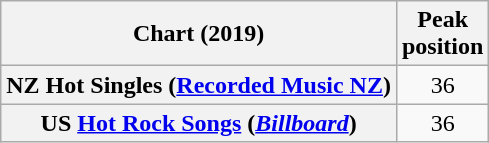<table class="wikitable sortable plainrowheaders" style="text-align:center">
<tr>
<th scope="col">Chart (2019)</th>
<th scope="col">Peak<br>position</th>
</tr>
<tr>
<th scope="row">NZ Hot Singles (<a href='#'>Recorded Music NZ</a>)</th>
<td>36</td>
</tr>
<tr>
<th scope="row">US <a href='#'>Hot Rock Songs</a> (<em><a href='#'>Billboard</a></em>)</th>
<td>36</td>
</tr>
</table>
